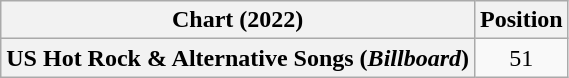<table class="wikitable sortable plainrowheaders" style="text-align:center">
<tr>
<th scope="col">Chart (2022)</th>
<th scope="col">Position</th>
</tr>
<tr>
<th scope="row">US Hot Rock & Alternative Songs (<em>Billboard</em>)</th>
<td>51</td>
</tr>
</table>
